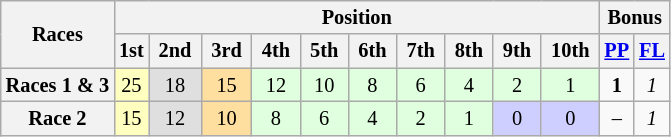<table class="wikitable" style="font-size:85%; text-align:center">
<tr>
<th rowspan=2>Races</th>
<th colspan=10>Position</th>
<th colspan=2>Bonus</th>
</tr>
<tr>
<th><strong>1st</strong></th>
<th> <strong>2nd</strong> </th>
<th> <strong>3rd</strong> </th>
<th> <strong>4th</strong> </th>
<th> <strong>5th</strong> </th>
<th> <strong>6th</strong> </th>
<th> <strong>7th</strong> </th>
<th> <strong>8th</strong> </th>
<th> <strong>9th</strong> </th>
<th> <strong>10th</strong> </th>
<th><a href='#'>PP</a></th>
<th><a href='#'>FL</a></th>
</tr>
<tr>
<th>Races 1 & 3</th>
<td style="background:#ffffbf">25</td>
<td style="background:#dfdfdf">18</td>
<td style="background:#ffdf9f">15</td>
<td style="background:#dfffdf">12</td>
<td style="background:#dfffdf">10</td>
<td style="background:#dfffdf">8</td>
<td style="background:#dfffdf">6</td>
<td style="background:#dfffdf">4</td>
<td style="background:#dfffdf">2</td>
<td style="background:#dfffdf">1</td>
<td><strong>1</strong></td>
<td><em>1</em></td>
</tr>
<tr>
<th>Race 2</th>
<td style="background:#ffffbf">15</td>
<td style="background:#dfdfdf">12</td>
<td style="background:#ffdf9f">10</td>
<td style="background:#dfffdf">8</td>
<td style="background:#dfffdf">6</td>
<td style="background:#dfffdf">4</td>
<td style="background:#dfffdf">2</td>
<td style="background:#dfffdf">1</td>
<td style="background:#cfcfff">0</td>
<td style="background:#cfcfff">0</td>
<td>–</td>
<td><em>1</em></td>
</tr>
</table>
